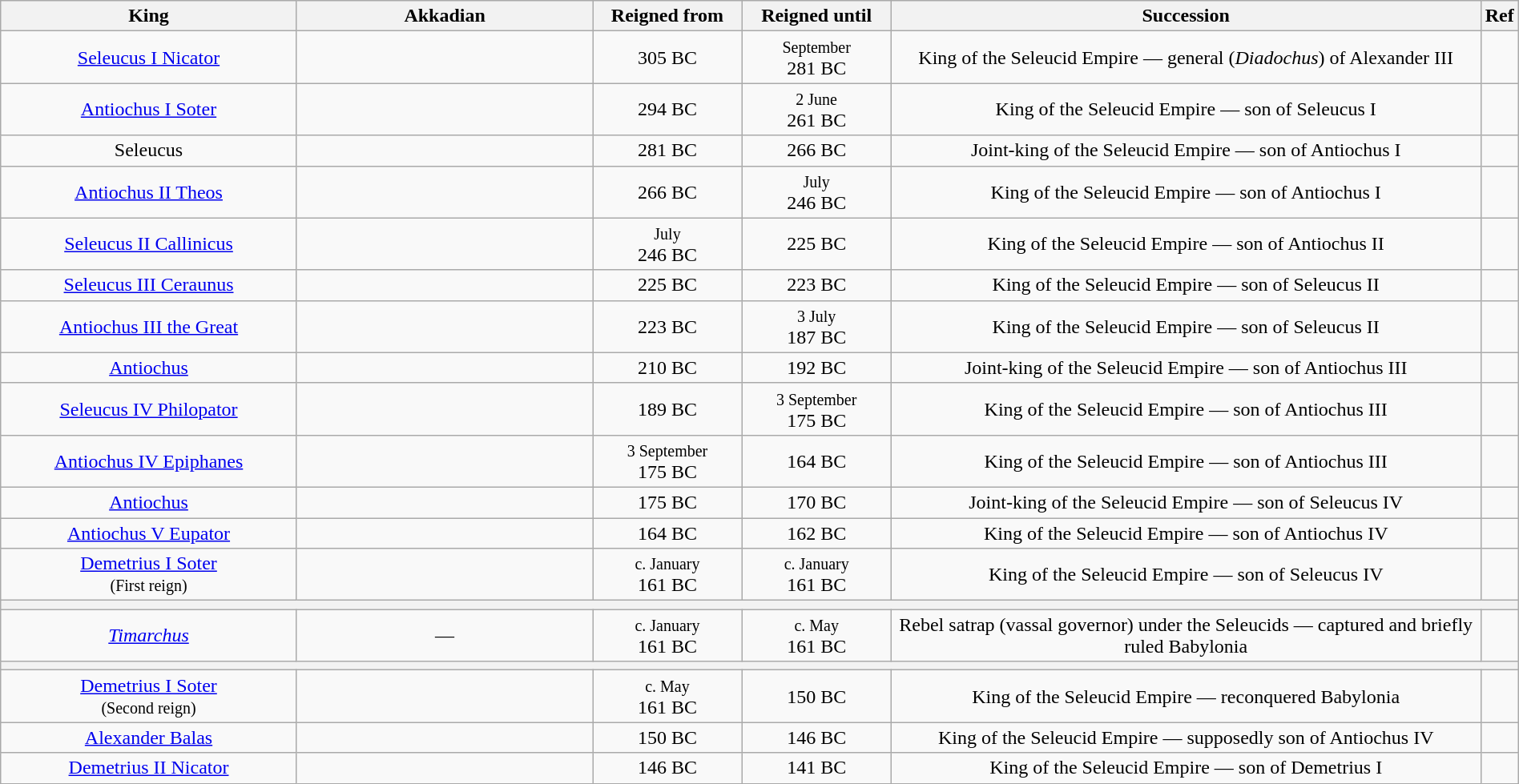<table class="wikitable" style="width:100%; text-align:center;">
<tr>
<th width="20%">King</th>
<th width="20%">Akkadian</th>
<th width="10%">Reigned from</th>
<th width="10%">Reigned until</th>
<th width="40%">Succession</th>
<th width="10%">Ref</th>
</tr>
<tr>
<td><a href='#'>Seleucus I Nicator</a></td>
<td><br><small></small></td>
<td>305 BC</td>
<td><small>September</small><br>281 BC</td>
<td>King of the Seleucid Empire — general (<em>Diadochus</em>) of Alexander III</td>
<td></td>
</tr>
<tr>
<td><a href='#'>Antiochus I Soter</a></td>
<td><br><small></small></td>
<td>294 BC</td>
<td><small>2 June</small><br>261 BC</td>
<td>King of the Seleucid Empire — son of Seleucus I</td>
<td></td>
</tr>
<tr>
<td>Seleucus</td>
<td><br><small></small></td>
<td>281 BC</td>
<td>266 BC</td>
<td>Joint-king of the Seleucid Empire — son of Antiochus I</td>
<td></td>
</tr>
<tr>
<td><a href='#'>Antiochus II Theos</a></td>
<td><br><small></small></td>
<td>266 BC</td>
<td><small>July</small><br>246 BC</td>
<td>King of the Seleucid Empire — son of Antiochus I</td>
<td></td>
</tr>
<tr>
<td><a href='#'>Seleucus II Callinicus</a></td>
<td><br><small></small></td>
<td><small>July</small><br>246 BC</td>
<td>225 BC</td>
<td>King of the Seleucid Empire — son of Antiochus II</td>
<td></td>
</tr>
<tr>
<td><a href='#'>Seleucus III Ceraunus</a></td>
<td><br><small></small></td>
<td>225 BC</td>
<td>223 BC</td>
<td>King of the Seleucid Empire — son of Seleucus II</td>
<td></td>
</tr>
<tr>
<td><a href='#'>Antiochus III the Great</a></td>
<td><br><small></small></td>
<td>223 BC</td>
<td><small>3 July</small><br>187 BC</td>
<td>King of the Seleucid Empire — son of Seleucus II</td>
<td></td>
</tr>
<tr>
<td><a href='#'>Antiochus</a></td>
<td><br><small></small></td>
<td>210 BC</td>
<td>192 BC</td>
<td>Joint-king of the Seleucid Empire — son of Antiochus III</td>
<td></td>
</tr>
<tr>
<td><a href='#'>Seleucus IV Philopator</a></td>
<td><br><small></small></td>
<td>189 BC</td>
<td><small>3 September</small><br>175 BC</td>
<td>King of the Seleucid Empire — son of Antiochus III</td>
<td></td>
</tr>
<tr>
<td><a href='#'>Antiochus IV Epiphanes</a></td>
<td><br><small></small></td>
<td><small>3 September</small><br>175 BC</td>
<td>164 BC</td>
<td>King of the Seleucid Empire — son of Antiochus III</td>
<td></td>
</tr>
<tr>
<td><a href='#'>Antiochus</a></td>
<td><br><small></small></td>
<td>175 BC</td>
<td>170 BC</td>
<td>Joint-king of the Seleucid Empire — son of Seleucus IV</td>
<td></td>
</tr>
<tr>
<td><a href='#'>Antiochus V Eupator</a></td>
<td><br><small></small></td>
<td>164 BC</td>
<td>162 BC</td>
<td>King of the Seleucid Empire — son of Antiochus IV</td>
<td></td>
</tr>
<tr>
<td><a href='#'>Demetrius I Soter</a><br><small>(First reign)</small></td>
<td><br><small></small></td>
<td><small>c. January</small><br>161 BC</td>
<td><small>c. January</small><br>161 BC</td>
<td>King of the Seleucid Empire — son of Seleucus IV</td>
<td></td>
</tr>
<tr>
<th colspan="6"></th>
</tr>
<tr>
<td><em><a href='#'>Timarchus</a></em></td>
<td>—<br></td>
<td><small>c. January</small><br>161 BC</td>
<td><small>c. May</small><br>161 BC</td>
<td>Rebel satrap (vassal governor) under the Seleucids — captured and briefly ruled Babylonia</td>
<td></td>
</tr>
<tr>
<th colspan="6"></th>
</tr>
<tr>
<td><a href='#'>Demetrius I Soter</a><br><small>(Second reign)</small></td>
<td><br><small></small></td>
<td><small>c. May</small><br>161 BC</td>
<td>150 BC</td>
<td>King of the Seleucid Empire — reconquered Babylonia</td>
<td></td>
</tr>
<tr>
<td><a href='#'>Alexander Balas</a></td>
<td><br><small></small></td>
<td>150 BC</td>
<td>146 BC</td>
<td>King of the Seleucid Empire — supposedly son of Antiochus IV</td>
<td></td>
</tr>
<tr>
<td><a href='#'>Demetrius II Nicator</a></td>
<td><br><small></small></td>
<td>146 BC</td>
<td>141 BC</td>
<td>King of the Seleucid Empire — son of Demetrius I</td>
<td></td>
</tr>
</table>
